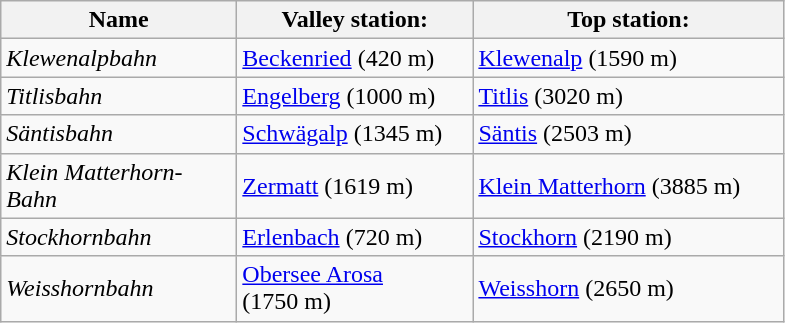<table class="wikitable">
<tr>
<th width="150" align="left">Name</th>
<th width="150" align="left">Valley station:</th>
<th width="200" align="left">Top station:</th>
</tr>
<tr>
<td><em>Klewenalpbahn</em></td>
<td><a href='#'>Beckenried</a> (420 m)</td>
<td><a href='#'>Klewenalp</a> (1590 m)</td>
</tr>
<tr>
<td><em>Titlisbahn</em></td>
<td><a href='#'>Engelberg</a> (1000 m)</td>
<td><a href='#'>Titlis</a> (3020 m)</td>
</tr>
<tr>
<td><em>Säntisbahn</em></td>
<td><a href='#'>Schwägalp</a> (1345 m)</td>
<td><a href='#'>Säntis</a> (2503 m)</td>
</tr>
<tr>
<td><em>Klein Matterhorn-Bahn</em></td>
<td><a href='#'>Zermatt</a> (1619 m)</td>
<td><a href='#'>Klein Matterhorn</a> (3885 m)</td>
</tr>
<tr>
<td><em>Stockhornbahn</em></td>
<td><a href='#'>Erlenbach</a> (720 m)</td>
<td><a href='#'>Stockhorn</a> (2190 m)</td>
</tr>
<tr>
<td><em>Weisshornbahn</em></td>
<td><a href='#'>Obersee Arosa</a> (1750 m)</td>
<td><a href='#'>Weisshorn</a> (2650 m)</td>
</tr>
</table>
